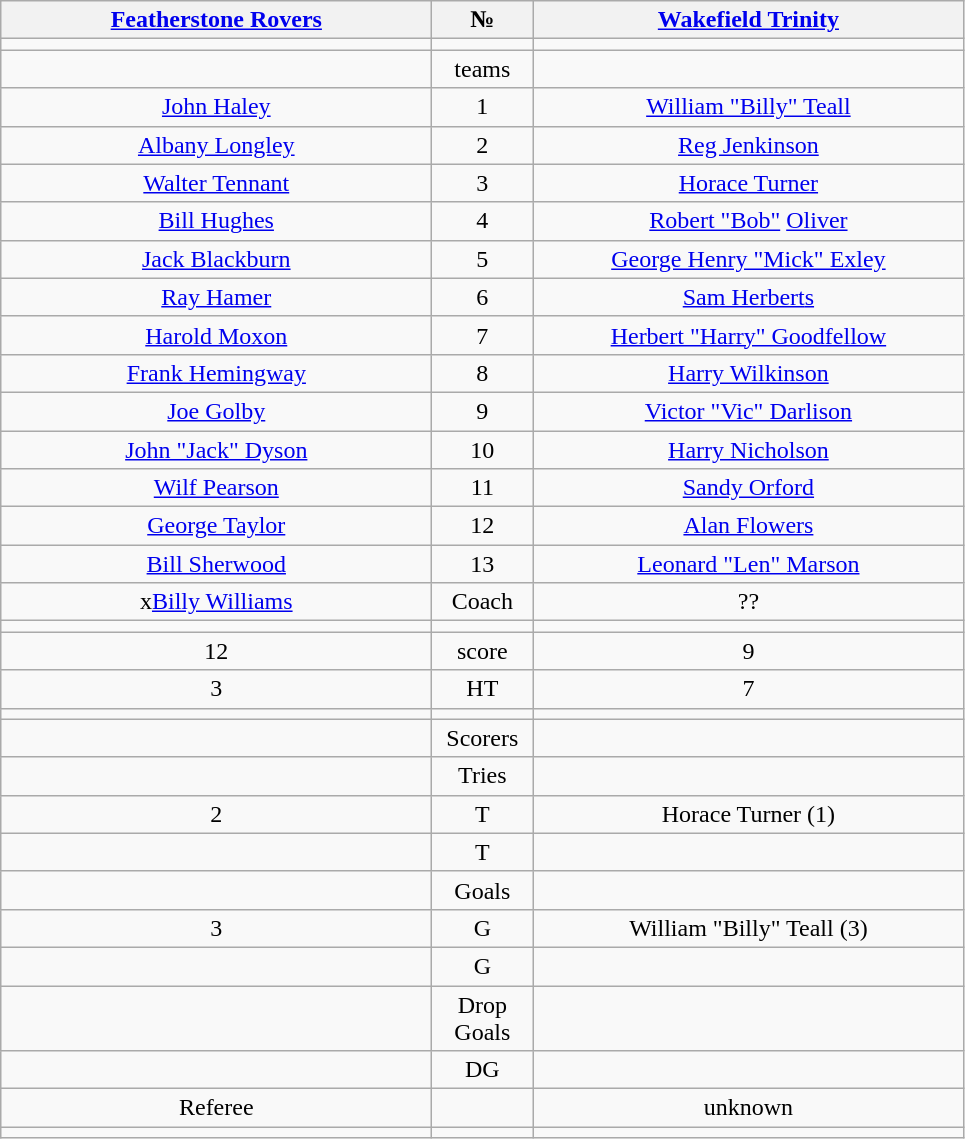<table class="wikitable" style="text-align:center;">
<tr>
<th width=280 abbr=winner><a href='#'>Featherstone Rovers</a></th>
<th width=60 abbr="Number">№</th>
<th width=280 abbr=runner-up><a href='#'>Wakefield Trinity</a></th>
</tr>
<tr>
<td></td>
<td></td>
<td></td>
</tr>
<tr>
<td></td>
<td>teams</td>
<td></td>
</tr>
<tr>
<td><a href='#'>John Haley</a></td>
<td>1</td>
<td><a href='#'>William "Billy" Teall</a></td>
</tr>
<tr>
<td><a href='#'>Albany Longley</a></td>
<td>2</td>
<td><a href='#'>Reg Jenkinson</a></td>
</tr>
<tr>
<td><a href='#'>Walter Tennant</a></td>
<td>3</td>
<td><a href='#'>Horace Turner</a></td>
</tr>
<tr>
<td><a href='#'>Bill Hughes</a></td>
<td>4</td>
<td><a href='#'>Robert "Bob"</a> <a href='#'>Oliver</a></td>
</tr>
<tr>
<td><a href='#'>Jack Blackburn</a></td>
<td>5</td>
<td><a href='#'>George Henry "Mick" Exley</a></td>
</tr>
<tr>
<td><a href='#'>Ray Hamer</a></td>
<td>6</td>
<td><a href='#'>Sam Herbert</a><a href='#'>s</a></td>
</tr>
<tr>
<td><a href='#'>Harold Moxon</a></td>
<td>7</td>
<td><a href='#'>Herbert "Harry" Goodfellow</a></td>
</tr>
<tr>
<td><a href='#'>Frank Hemingway</a></td>
<td>8</td>
<td><a href='#'>Harry Wilkinson</a></td>
</tr>
<tr>
<td><a href='#'>Joe Golby</a></td>
<td>9</td>
<td><a href='#'>Victor "Vic" Darlison</a></td>
</tr>
<tr>
<td><a href='#'>John "Jack" Dyson</a></td>
<td>10</td>
<td><a href='#'>Harry Nicholson</a></td>
</tr>
<tr>
<td><a href='#'>Wilf Pearson</a></td>
<td>11</td>
<td><a href='#'>Sandy Orford</a></td>
</tr>
<tr>
<td><a href='#'>George Taylor</a></td>
<td>12</td>
<td><a href='#'>Alan Flowers</a></td>
</tr>
<tr>
<td><a href='#'>Bill Sherwood</a></td>
<td>13</td>
<td><a href='#'>Leonard "Len" Marson</a></td>
</tr>
<tr>
<td>x<a href='#'>Billy Williams</a></td>
<td>Coach</td>
<td>??</td>
</tr>
<tr>
<td></td>
<td></td>
<td></td>
</tr>
<tr>
<td>12</td>
<td>score</td>
<td>9</td>
</tr>
<tr>
<td>3</td>
<td>HT</td>
<td>7</td>
</tr>
<tr>
<td></td>
<td></td>
<td></td>
</tr>
<tr>
<td></td>
<td>Scorers</td>
<td></td>
</tr>
<tr>
<td></td>
<td>Tries</td>
<td></td>
</tr>
<tr>
<td>2</td>
<td>T</td>
<td>Horace Turner (1)</td>
</tr>
<tr>
<td></td>
<td>T</td>
<td></td>
</tr>
<tr>
<td></td>
<td>Goals</td>
<td></td>
</tr>
<tr>
<td>3</td>
<td>G</td>
<td>William "Billy" Teall (3)</td>
</tr>
<tr>
<td></td>
<td>G</td>
<td></td>
</tr>
<tr>
<td></td>
<td>Drop Goals</td>
<td></td>
</tr>
<tr>
<td></td>
<td>DG</td>
<td></td>
</tr>
<tr>
<td>Referee</td>
<td></td>
<td>unknown</td>
</tr>
<tr>
<td></td>
<td></td>
<td></td>
</tr>
</table>
